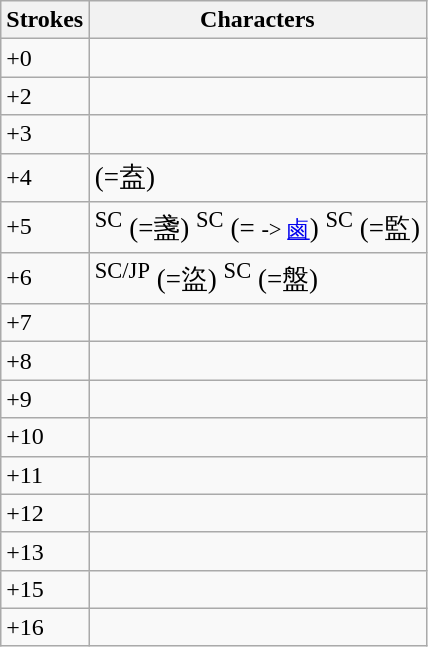<table class="wikitable">
<tr>
<th>Strokes</th>
<th>Characters</th>
</tr>
<tr --->
<td>+0</td>
<td style="font-size: large;"></td>
</tr>
<tr --->
<td>+2</td>
<td style="font-size: large;"> </td>
</tr>
<tr --->
<td>+3</td>
<td style="font-size: large;"></td>
</tr>
<tr --->
<td>+4</td>
<td style="font-size: large;">     (=盍) </td>
</tr>
<tr --->
<td>+5</td>
<td style="font-size: large;">      <sup>SC</sup> (=盞) <sup>SC</sup> (= <small>-> <a href='#'>鹵</a></small>) <sup>SC</sup> (=監)</td>
</tr>
<tr --->
<td>+6</td>
<td style="font-size: large;">     <sup>SC/JP</sup> (=盜) <sup>SC</sup> (=盤)   </td>
</tr>
<tr --->
<td>+7</td>
<td style="font-size: large;"></td>
</tr>
<tr --->
<td>+8</td>
<td style="font-size: large;">  </td>
</tr>
<tr --->
<td>+9</td>
<td style="font-size: large;">   </td>
</tr>
<tr --->
<td>+10</td>
<td style="font-size: large;"></td>
</tr>
<tr --->
<td>+11</td>
<td style="font-size: large;">  </td>
</tr>
<tr --->
<td>+12</td>
<td style="font-size: large;">  </td>
</tr>
<tr --->
<td>+13</td>
<td style="font-size: large;"> </td>
</tr>
<tr --->
<td>+15</td>
<td style="font-size: large;"></td>
</tr>
<tr --->
<td>+16</td>
<td style="font-size: large;"></td>
</tr>
</table>
